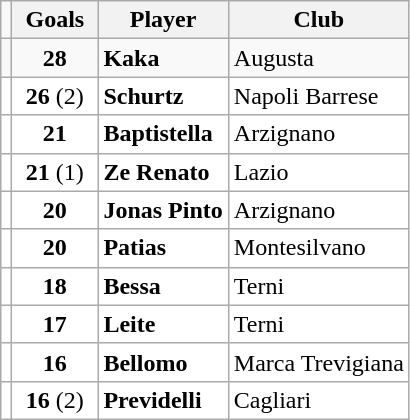<table class="wikitable">
<tr>
<td></td>
<th width="50px">Goals</th>
<th>Player</th>
<th>Club</th>
</tr>
<tr>
<td></td>
<td align=center><strong>28</strong></td>
<td><strong>Kaka</strong></td>
<td>Augusta</td>
</tr>
<tr style="background:#FFFFFF;">
<td></td>
<td align=center><strong>26</strong> (2)</td>
<td><strong>Schurtz</strong></td>
<td>Napoli Barrese</td>
</tr>
<tr style="background:#ffffff;">
<td></td>
<td align=center><strong>21</strong></td>
<td><strong>Baptistella</strong></td>
<td>Arzignano</td>
</tr>
<tr style="background:#ffffff;">
<td></td>
<td align=center><strong>21</strong> (1)</td>
<td><strong> Ze Renato </strong></td>
<td>Lazio</td>
</tr>
<tr style="background:#FFFFFF;">
<td></td>
<td align=center><strong>20</strong></td>
<td><strong>Jonas Pinto</strong></td>
<td>Arzignano</td>
</tr>
<tr style="background:#FFFFFF;">
<td></td>
<td align=center><strong>20</strong></td>
<td><strong>Patias</strong></td>
<td>Montesilvano</td>
</tr>
<tr style="background:#ffffff;">
<td></td>
<td align=center><strong>18</strong></td>
<td><strong>Bessa</strong></td>
<td>Terni</td>
</tr>
<tr style="background:#FFFFFF;">
<td></td>
<td align=center><strong>17</strong></td>
<td><strong>Leite</strong></td>
<td>Terni</td>
</tr>
<tr style="background:#ffffff;">
<td></td>
<td align=center><strong>16</strong></td>
<td><strong>Bellomo</strong></td>
<td>Marca Trevigiana</td>
</tr>
<tr style="background:#ffffff;">
<td></td>
<td align=center><strong>16</strong> (2)</td>
<td><strong>Previdelli</strong></td>
<td>Cagliari</td>
</tr>
</table>
